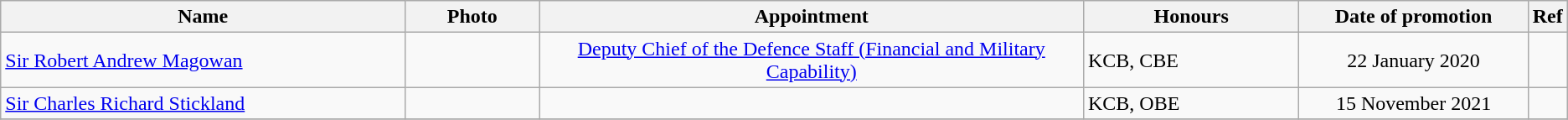<table class="wikitable">
<tr>
<th width="400" align="center">Name</th>
<th width="120" align="center">Photo</th>
<th width="540" align="center">Appointment</th>
<th width="200" align="center">Honours</th>
<th width="210" align="center">Date of promotion</th>
<th width="20" align="center">Ref</th>
</tr>
<tr>
<td><a href='#'>Sir Robert Andrew Magowan</a></td>
<td></td>
<td align="center"><a href='#'>Deputy Chief of the Defence Staff (Financial and Military Capability)</a></td>
<td>KCB, CBE</td>
<td align="center">22 January 2020</td>
<td></td>
</tr>
<tr>
<td><a href='#'>Sir Charles Richard Stickland</a></td>
<td></td>
<td align="center"></td>
<td>KCB, OBE</td>
<td align="center">15 November 2021</td>
<td></td>
</tr>
<tr>
</tr>
</table>
